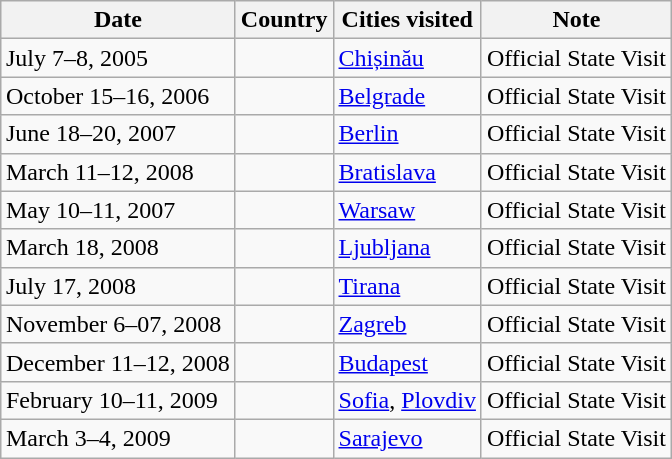<table class="wikitable sortable" style="margin:1em auto 1em auto;">
<tr>
<th class="unsortable">Date</th>
<th>Country</th>
<th class="unsortable">Cities visited</th>
<th class="unsortable">Note</th>
</tr>
<tr>
<td>July 7–8, 2005</td>
<td></td>
<td><a href='#'>Chișinău</a></td>
<td>Official State Visit</td>
</tr>
<tr>
<td>October 15–16, 2006</td>
<td></td>
<td><a href='#'>Belgrade</a></td>
<td>Official State Visit</td>
</tr>
<tr>
<td>June 18–20, 2007</td>
<td></td>
<td><a href='#'>Berlin</a></td>
<td>Official State Visit</td>
</tr>
<tr>
<td>March 11–12, 2008</td>
<td></td>
<td><a href='#'>Bratislava</a></td>
<td>Official State Visit</td>
</tr>
<tr>
<td>May 10–11, 2007</td>
<td></td>
<td><a href='#'>Warsaw</a></td>
<td>Official State Visit</td>
</tr>
<tr>
<td>March 18, 2008</td>
<td></td>
<td><a href='#'>Ljubljana</a></td>
<td>Official State Visit</td>
</tr>
<tr>
<td>July 17, 2008</td>
<td></td>
<td><a href='#'>Tirana</a></td>
<td>Official State Visit</td>
</tr>
<tr>
<td>November 6–07, 2008</td>
<td></td>
<td><a href='#'>Zagreb</a></td>
<td>Official State Visit</td>
</tr>
<tr>
<td>December 11–12, 2008</td>
<td></td>
<td><a href='#'>Budapest</a></td>
<td>Official State Visit</td>
</tr>
<tr>
<td>February 10–11, 2009</td>
<td></td>
<td><a href='#'>Sofia</a>, <a href='#'>Plovdiv</a></td>
<td>Official State Visit</td>
</tr>
<tr>
<td>March 3–4, 2009</td>
<td></td>
<td><a href='#'>Sarajevo</a></td>
<td>Official State Visit</td>
</tr>
</table>
